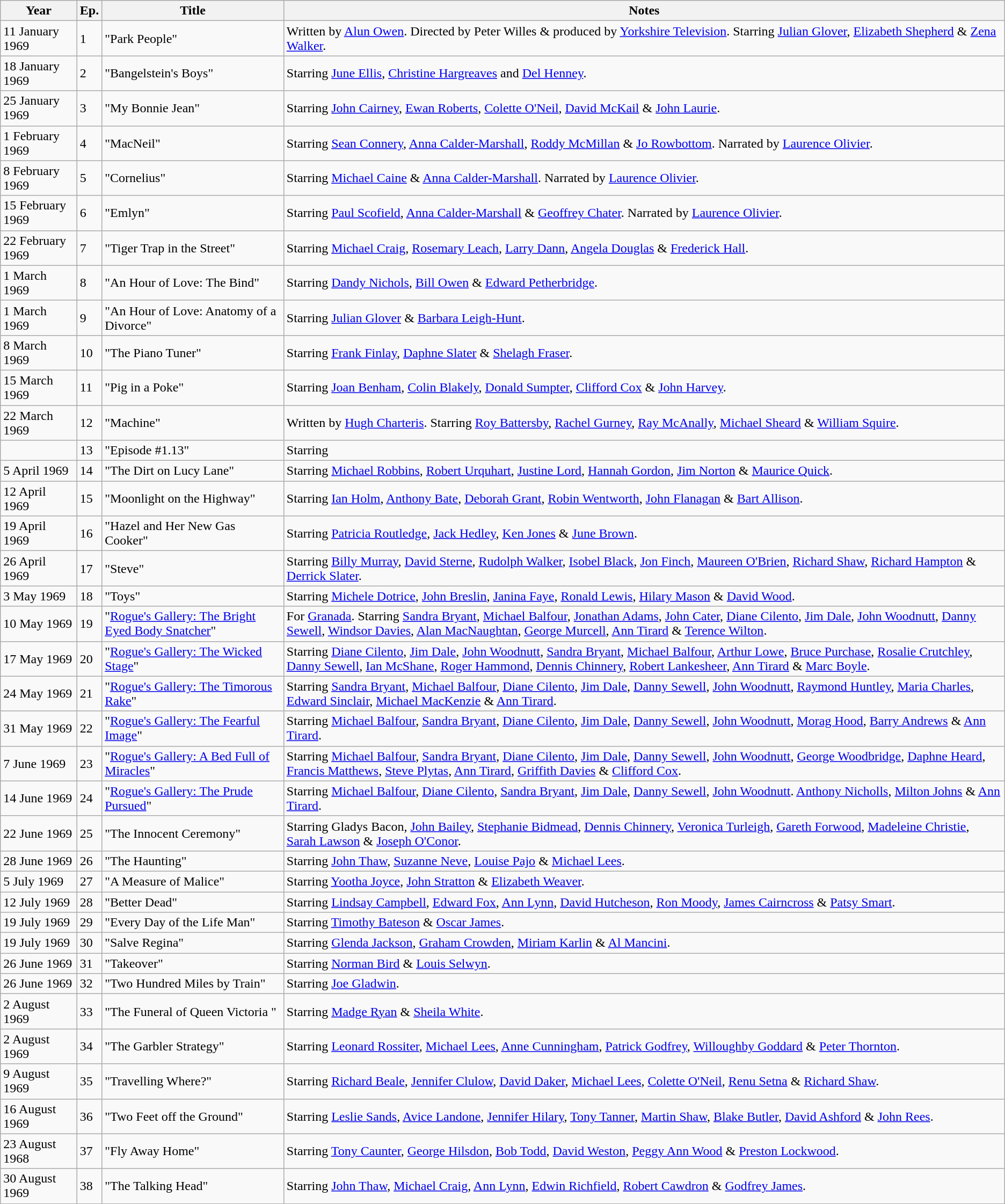<table class="wikitable">
<tr>
<th>Year</th>
<th>Ep.</th>
<th>Title</th>
<th>Notes</th>
</tr>
<tr>
<td>11 January 1969</td>
<td>1</td>
<td>"Park People"</td>
<td>Written by <a href='#'>Alun Owen</a>. Directed by Peter Willes & produced by <a href='#'>Yorkshire Television</a>. Starring <a href='#'>Julian Glover</a>, <a href='#'>Elizabeth Shepherd</a> & <a href='#'>Zena Walker</a>.</td>
</tr>
<tr>
<td>18 January 1969</td>
<td>2</td>
<td>"Bangelstein's Boys"</td>
<td>Starring <a href='#'>June Ellis</a>, <a href='#'>Christine Hargreaves</a> and <a href='#'>Del Henney</a>.</td>
</tr>
<tr>
<td>25 January 1969</td>
<td>3</td>
<td>"My Bonnie Jean"</td>
<td>Starring <a href='#'>John Cairney</a>, <a href='#'>Ewan Roberts</a>, <a href='#'>Colette O'Neil</a>, <a href='#'>David McKail</a> & <a href='#'>John Laurie</a>.</td>
</tr>
<tr>
<td>1 February 1969</td>
<td>4</td>
<td>"MacNeil"</td>
<td>Starring <a href='#'>Sean Connery</a>, <a href='#'>Anna Calder-Marshall</a>, <a href='#'>Roddy McMillan</a> & <a href='#'>Jo Rowbottom</a>. Narrated by <a href='#'>Laurence Olivier</a>.</td>
</tr>
<tr>
<td>8 February 1969</td>
<td>5</td>
<td>"Cornelius"</td>
<td>Starring <a href='#'>Michael Caine</a> & <a href='#'>Anna Calder-Marshall</a>. Narrated by <a href='#'>Laurence Olivier</a>.</td>
</tr>
<tr>
<td>15 February 1969</td>
<td>6</td>
<td>"Emlyn"</td>
<td>Starring <a href='#'>Paul Scofield</a>, <a href='#'>Anna Calder-Marshall</a> & <a href='#'>Geoffrey Chater</a>. Narrated by <a href='#'>Laurence Olivier</a>.</td>
</tr>
<tr>
<td>22 February 1969</td>
<td>7</td>
<td>"Tiger Trap in the Street"</td>
<td>Starring <a href='#'>Michael Craig</a>, <a href='#'>Rosemary Leach</a>, <a href='#'>Larry Dann</a>, <a href='#'>Angela Douglas</a> & <a href='#'>Frederick Hall</a>.</td>
</tr>
<tr>
<td>1 March 1969</td>
<td>8</td>
<td>"An Hour of Love: The Bind"</td>
<td>Starring <a href='#'>Dandy Nichols</a>, <a href='#'>Bill Owen</a> & <a href='#'>Edward Petherbridge</a>.</td>
</tr>
<tr>
<td>1 March 1969</td>
<td>9</td>
<td>"An Hour of Love: Anatomy of a Divorce"</td>
<td>Starring <a href='#'>Julian Glover</a> & <a href='#'>Barbara Leigh-Hunt</a>.</td>
</tr>
<tr>
<td>8 March 1969</td>
<td>10</td>
<td>"The Piano Tuner"</td>
<td>Starring <a href='#'>Frank Finlay</a>, <a href='#'>Daphne Slater</a> & <a href='#'>Shelagh Fraser</a>.</td>
</tr>
<tr>
<td>15 March 1969</td>
<td>11</td>
<td>"Pig in a Poke"</td>
<td>Starring <a href='#'>Joan Benham</a>, <a href='#'>Colin Blakely</a>, <a href='#'>Donald Sumpter</a>, <a href='#'>Clifford Cox</a> & <a href='#'>John Harvey</a>.</td>
</tr>
<tr>
<td>22 March 1969</td>
<td>12</td>
<td>"Machine"</td>
<td>Written by <a href='#'>Hugh Charteris</a>. Starring <a href='#'>Roy Battersby</a>, <a href='#'>Rachel Gurney</a>, <a href='#'>Ray McAnally</a>, <a href='#'>Michael Sheard</a> & <a href='#'>William Squire</a>.</td>
</tr>
<tr>
<td></td>
<td>13</td>
<td>"Episode #1.13"</td>
<td>Starring</td>
</tr>
<tr>
<td>5 April 1969</td>
<td>14</td>
<td>"The Dirt on Lucy Lane"</td>
<td>Starring <a href='#'>Michael Robbins</a>, <a href='#'>Robert Urquhart</a>, <a href='#'>Justine Lord</a>, <a href='#'>Hannah Gordon</a>, <a href='#'>Jim Norton</a> & <a href='#'>Maurice Quick</a>.</td>
</tr>
<tr>
<td>12 April 1969</td>
<td>15</td>
<td>"Moonlight on the Highway"</td>
<td>Starring <a href='#'>Ian Holm</a>, <a href='#'>Anthony Bate</a>, <a href='#'>Deborah Grant</a>, <a href='#'>Robin Wentworth</a>, <a href='#'>John Flanagan</a> & <a href='#'>Bart Allison</a>.</td>
</tr>
<tr>
<td>19 April 1969</td>
<td>16</td>
<td>"Hazel and Her New Gas Cooker"</td>
<td>Starring <a href='#'>Patricia Routledge</a>, <a href='#'>Jack Hedley</a>, <a href='#'>Ken Jones</a> & <a href='#'>June Brown</a>.</td>
</tr>
<tr>
<td>26 April 1969</td>
<td>17</td>
<td>"Steve"</td>
<td>Starring <a href='#'>Billy Murray</a>, <a href='#'>David Sterne</a>, <a href='#'>Rudolph Walker</a>, <a href='#'>Isobel Black</a>, <a href='#'>Jon Finch</a>, <a href='#'>Maureen O'Brien</a>, <a href='#'>Richard Shaw</a>, <a href='#'>Richard Hampton</a> & <a href='#'>Derrick Slater</a>.</td>
</tr>
<tr>
<td>3 May 1969</td>
<td>18</td>
<td>"Toys"</td>
<td>Starring <a href='#'>Michele Dotrice</a>, <a href='#'>John Breslin</a>, <a href='#'>Janina Faye</a>, <a href='#'>Ronald Lewis</a>, <a href='#'>Hilary Mason</a> & <a href='#'>David Wood</a>.</td>
</tr>
<tr>
<td>10 May 1969</td>
<td>19</td>
<td>"<a href='#'>Rogue's Gallery: The Bright Eyed Body Snatcher</a>"</td>
<td>For <a href='#'>Granada</a>. Starring <a href='#'>Sandra Bryant</a>, <a href='#'>Michael Balfour</a>, <a href='#'>Jonathan Adams</a>, <a href='#'>John Cater</a>, <a href='#'>Diane Cilento</a>, <a href='#'>Jim Dale</a>, <a href='#'>John Woodnutt</a>, <a href='#'>Danny Sewell</a>, <a href='#'>Windsor Davies</a>, <a href='#'>Alan MacNaughtan</a>, <a href='#'>George Murcell</a>, <a href='#'>Ann Tirard</a> & <a href='#'>Terence Wilton</a>.</td>
</tr>
<tr>
<td>17 May 1969</td>
<td>20</td>
<td>"<a href='#'>Rogue's Gallery: The Wicked Stage</a>"</td>
<td>Starring <a href='#'>Diane Cilento</a>, <a href='#'>Jim Dale</a>, <a href='#'>John Woodnutt</a>, <a href='#'>Sandra Bryant</a>, <a href='#'>Michael Balfour</a>, <a href='#'>Arthur Lowe</a>, <a href='#'>Bruce Purchase</a>, <a href='#'>Rosalie Crutchley</a>, <a href='#'>Danny Sewell</a>, <a href='#'>Ian McShane</a>, <a href='#'>Roger Hammond</a>, <a href='#'>Dennis Chinnery</a>, <a href='#'>Robert Lankesheer</a>, <a href='#'>Ann Tirard</a> & <a href='#'>Marc Boyle</a>.</td>
</tr>
<tr>
<td>24 May 1969</td>
<td>21</td>
<td>"<a href='#'>Rogue's Gallery: The Timorous Rake</a>"</td>
<td>Starring <a href='#'>Sandra Bryant</a>, <a href='#'>Michael Balfour</a>, <a href='#'>Diane Cilento</a>, <a href='#'>Jim Dale</a>, <a href='#'>Danny Sewell</a>, <a href='#'>John Woodnutt</a>, <a href='#'>Raymond Huntley</a>, <a href='#'>Maria Charles</a>, <a href='#'>Edward Sinclair</a>, <a href='#'>Michael MacKenzie</a> & <a href='#'>Ann Tirard</a>.</td>
</tr>
<tr>
<td>31 May 1969</td>
<td>22</td>
<td>"<a href='#'>Rogue's Gallery: The Fearful Image</a>"</td>
<td>Starring <a href='#'>Michael Balfour</a>, <a href='#'>Sandra Bryant</a>, <a href='#'>Diane Cilento</a>, <a href='#'>Jim Dale</a>, <a href='#'>Danny Sewell</a>, <a href='#'>John Woodnutt</a>, <a href='#'>Morag Hood</a>, <a href='#'>Barry Andrews</a> & <a href='#'>Ann Tirard</a>.</td>
</tr>
<tr>
<td>7 June 1969</td>
<td>23</td>
<td>"<a href='#'>Rogue's Gallery: A Bed Full of Miracles</a>"</td>
<td>Starring <a href='#'>Michael Balfour</a>, <a href='#'>Sandra Bryant</a>, <a href='#'>Diane Cilento</a>, <a href='#'>Jim Dale</a>, <a href='#'>Danny Sewell</a>, <a href='#'>John Woodnutt</a>, <a href='#'>George Woodbridge</a>, <a href='#'>Daphne Heard</a>, <a href='#'>Francis Matthews</a>, <a href='#'>Steve Plytas</a>, <a href='#'>Ann Tirard</a>, <a href='#'>Griffith Davies</a> & <a href='#'>Clifford Cox</a>.</td>
</tr>
<tr>
<td>14 June 1969</td>
<td>24</td>
<td>"<a href='#'>Rogue's Gallery: The Prude Pursued</a>"</td>
<td>Starring <a href='#'>Michael Balfour</a>, <a href='#'>Diane Cilento</a>, <a href='#'>Sandra Bryant</a>, <a href='#'>Jim Dale</a>, <a href='#'>Danny Sewell</a>, <a href='#'>John Woodnutt</a>. <a href='#'>Anthony Nicholls</a>, <a href='#'>Milton Johns</a> & <a href='#'>Ann Tirard</a>.</td>
</tr>
<tr>
<td>22 June 1969</td>
<td>25</td>
<td>"The Innocent Ceremony"</td>
<td>Starring Gladys Bacon, <a href='#'>John Bailey</a>, <a href='#'>Stephanie Bidmead</a>, <a href='#'>Dennis Chinnery</a>, <a href='#'>Veronica Turleigh</a>, <a href='#'>Gareth Forwood</a>, <a href='#'>Madeleine Christie</a>, <a href='#'>Sarah Lawson</a> & <a href='#'>Joseph O'Conor</a>.</td>
</tr>
<tr>
<td>28 June 1969</td>
<td>26</td>
<td>"The Haunting"</td>
<td>Starring <a href='#'>John Thaw</a>, <a href='#'>Suzanne Neve</a>, <a href='#'>Louise Pajo</a> & <a href='#'>Michael Lees</a>.</td>
</tr>
<tr>
<td>5 July 1969</td>
<td>27</td>
<td>"A Measure of Malice"</td>
<td>Starring <a href='#'>Yootha Joyce</a>, <a href='#'>John Stratton</a> & <a href='#'>Elizabeth Weaver</a>.</td>
</tr>
<tr>
<td>12 July 1969</td>
<td>28</td>
<td>"Better Dead"</td>
<td>Starring <a href='#'>Lindsay Campbell</a>, <a href='#'>Edward Fox</a>, <a href='#'>Ann Lynn</a>, <a href='#'>David Hutcheson</a>, <a href='#'>Ron Moody</a>, <a href='#'>James Cairncross</a> & <a href='#'>Patsy Smart</a>.</td>
</tr>
<tr>
<td>19 July 1969</td>
<td>29</td>
<td>"Every Day of the Life Man"</td>
<td>Starring <a href='#'>Timothy Bateson</a> & <a href='#'>Oscar James</a>.</td>
</tr>
<tr>
<td>19 July 1969</td>
<td>30</td>
<td>"Salve Regina"</td>
<td>Starring <a href='#'>Glenda Jackson</a>, <a href='#'>Graham Crowden</a>, <a href='#'>Miriam Karlin</a> & <a href='#'>Al Mancini</a>.</td>
</tr>
<tr>
<td>26 June 1969</td>
<td>31</td>
<td>"Takeover"</td>
<td>Starring <a href='#'>Norman Bird</a> & <a href='#'>Louis Selwyn</a>.</td>
</tr>
<tr>
<td>26 June 1969</td>
<td>32</td>
<td>"Two Hundred Miles by Train"</td>
<td>Starring <a href='#'>Joe Gladwin</a>.</td>
</tr>
<tr>
<td>2 August 1969</td>
<td>33</td>
<td>"The Funeral of Queen Victoria "</td>
<td>Starring <a href='#'>Madge Ryan</a> & <a href='#'>Sheila White</a>.</td>
</tr>
<tr>
<td>2 August 1969</td>
<td>34</td>
<td>"The Garbler Strategy"</td>
<td>Starring <a href='#'>Leonard Rossiter</a>, <a href='#'>Michael Lees</a>, <a href='#'>Anne Cunningham</a>, <a href='#'>Patrick Godfrey</a>, <a href='#'>Willoughby Goddard</a> & <a href='#'>Peter Thornton</a>.</td>
</tr>
<tr>
<td>9 August 1969</td>
<td>35</td>
<td>"Travelling Where?"</td>
<td>Starring <a href='#'>Richard Beale</a>, <a href='#'>Jennifer Clulow</a>, <a href='#'>David Daker</a>, <a href='#'>Michael Lees</a>, <a href='#'>Colette O'Neil</a>, <a href='#'>Renu Setna</a> & <a href='#'>Richard Shaw</a>.</td>
</tr>
<tr>
<td>16 August 1969</td>
<td>36</td>
<td>"Two Feet off the Ground"</td>
<td>Starring <a href='#'>Leslie Sands</a>, <a href='#'>Avice Landone</a>, <a href='#'>Jennifer Hilary</a>, <a href='#'>Tony Tanner</a>, <a href='#'>Martin Shaw</a>, <a href='#'>Blake Butler</a>, <a href='#'>David Ashford</a> & <a href='#'>John Rees</a>.</td>
</tr>
<tr>
<td>23 August 1968</td>
<td>37</td>
<td>"Fly Away Home"</td>
<td>Starring <a href='#'>Tony Caunter</a>, <a href='#'>George Hilsdon</a>, <a href='#'>Bob Todd</a>, <a href='#'>David Weston</a>, <a href='#'>Peggy Ann Wood</a> & <a href='#'>Preston Lockwood</a>.</td>
</tr>
<tr>
<td>30 August 1969</td>
<td>38</td>
<td>"The Talking Head"</td>
<td>Starring <a href='#'>John Thaw</a>, <a href='#'>Michael Craig</a>, <a href='#'>Ann Lynn</a>, <a href='#'>Edwin Richfield</a>, <a href='#'>Robert Cawdron</a> & <a href='#'>Godfrey James</a>.</td>
</tr>
</table>
